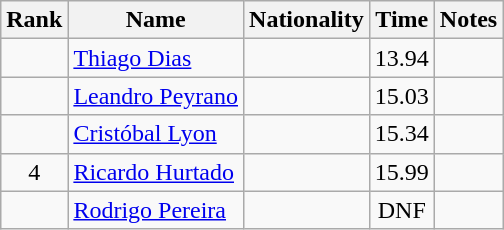<table class="wikitable sortable" style="text-align:center">
<tr>
<th>Rank</th>
<th>Name</th>
<th>Nationality</th>
<th>Time</th>
<th>Notes</th>
</tr>
<tr>
<td align=center></td>
<td align=left><a href='#'>Thiago Dias</a></td>
<td align=left></td>
<td>13.94</td>
<td></td>
</tr>
<tr>
<td align=center></td>
<td align=left><a href='#'>Leandro Peyrano</a></td>
<td align=left></td>
<td>15.03</td>
<td></td>
</tr>
<tr>
<td align=center></td>
<td align=left><a href='#'>Cristóbal Lyon</a></td>
<td align=left></td>
<td>15.34</td>
<td></td>
</tr>
<tr>
<td align=center>4</td>
<td align=left><a href='#'>Ricardo Hurtado</a></td>
<td align=left></td>
<td>15.99</td>
<td></td>
</tr>
<tr>
<td align=center></td>
<td align=left><a href='#'>Rodrigo Pereira</a></td>
<td align=left></td>
<td>DNF</td>
<td></td>
</tr>
</table>
